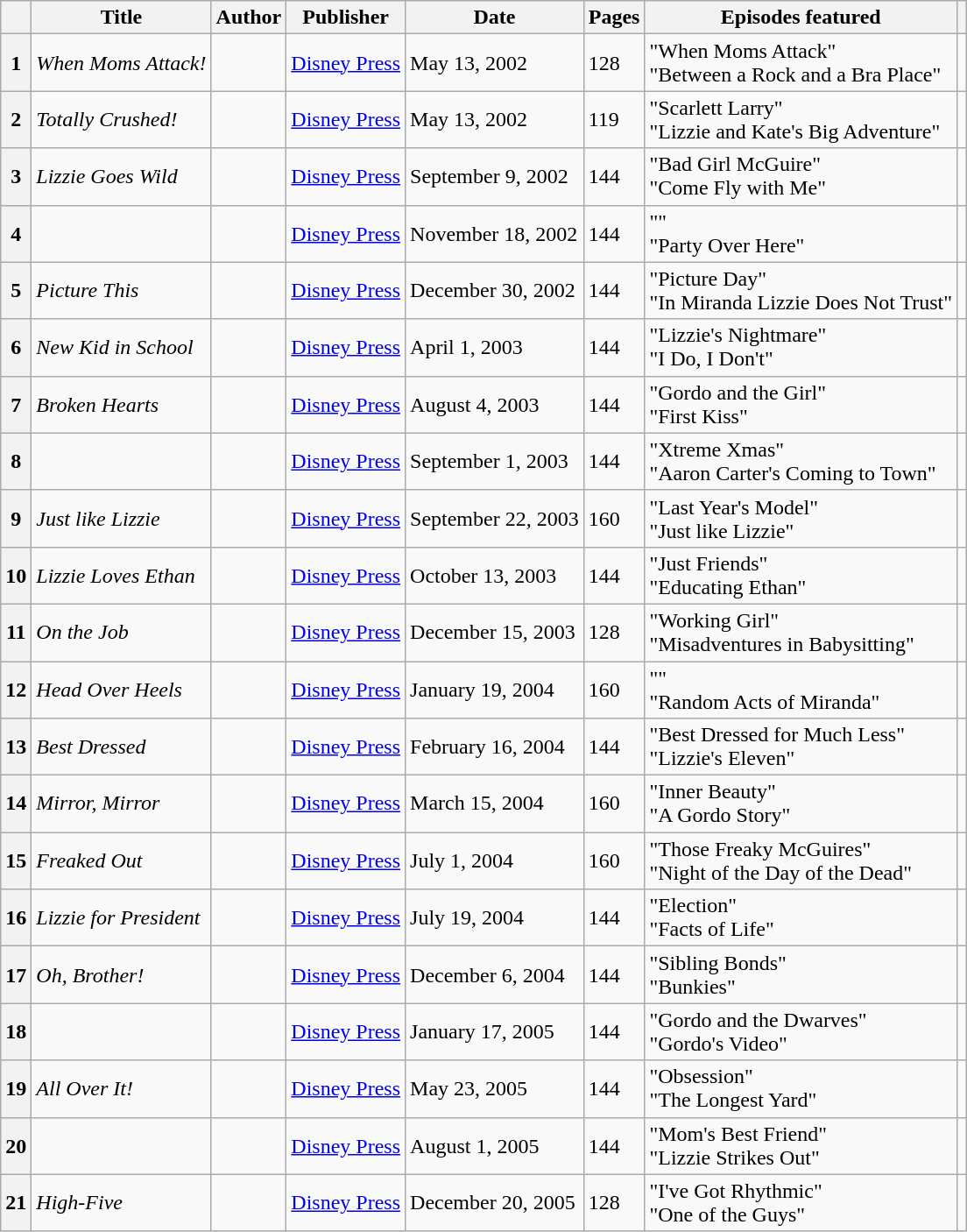<table class="wikitable sortable plainrowheaders">
<tr>
<th scope="col"></th>
<th scope="col">Title</th>
<th scope="col">Author</th>
<th scope="col">Publisher</th>
<th scope="col">Date</th>
<th scope="col">Pages</th>
<th scope="col">Episodes featured</th>
<th scope="col"></th>
</tr>
<tr>
<th scope="row">1</th>
<td><em>When Moms Attack!</em></td>
<td></td>
<td><a href='#'>Disney Press</a></td>
<td>May 13, 2002</td>
<td>128</td>
<td>"When Moms Attack" <br> "Between a Rock and a Bra Place"</td>
<td></td>
</tr>
<tr>
<th scope="row">2</th>
<td><em>Totally Crushed!</em></td>
<td></td>
<td><a href='#'>Disney Press</a></td>
<td>May 13, 2002</td>
<td>119</td>
<td>"Scarlett Larry" <br> "Lizzie and Kate's Big Adventure"</td>
<td></td>
</tr>
<tr>
<th scope="row">3</th>
<td><em>Lizzie Goes Wild</em></td>
<td></td>
<td><a href='#'>Disney Press</a></td>
<td>September 9, 2002</td>
<td>144</td>
<td>"Bad Girl McGuire" <br> "Come Fly with Me"</td>
<td></td>
</tr>
<tr>
<th scope="row">4</th>
<td><em></em></td>
<td></td>
<td><a href='#'>Disney Press</a></td>
<td>November 18, 2002</td>
<td>144</td>
<td>"" <br> "Party Over Here"</td>
<td></td>
</tr>
<tr>
<th scope="row">5</th>
<td><em>Picture This</em></td>
<td></td>
<td><a href='#'>Disney Press</a></td>
<td>December 30, 2002</td>
<td>144</td>
<td>"Picture Day" <br> "In Miranda Lizzie Does Not Trust"</td>
<td></td>
</tr>
<tr>
<th scope="row">6</th>
<td><em>New Kid in School</em></td>
<td></td>
<td><a href='#'>Disney Press</a></td>
<td>April 1, 2003</td>
<td>144</td>
<td>"Lizzie's Nightmare" <br> "I Do, I Don't"</td>
<td></td>
</tr>
<tr>
<th scope="row">7</th>
<td><em>Broken Hearts</em></td>
<td></td>
<td><a href='#'>Disney Press</a></td>
<td>August 4, 2003</td>
<td>144</td>
<td>"Gordo and the Girl" <br> "First Kiss"</td>
<td></td>
</tr>
<tr>
<th scope="row">8</th>
<td><em></em></td>
<td></td>
<td><a href='#'>Disney Press</a></td>
<td>September 1, 2003</td>
<td>144</td>
<td>"Xtreme Xmas" <br> "Aaron Carter's Coming to Town"</td>
<td></td>
</tr>
<tr>
<th scope="row">9</th>
<td><em>Just like Lizzie</em></td>
<td></td>
<td><a href='#'>Disney Press</a></td>
<td>September 22, 2003</td>
<td>160</td>
<td>"Last Year's Model" <br> "Just like Lizzie"</td>
<td></td>
</tr>
<tr>
<th scope="row">10</th>
<td><em>Lizzie Loves Ethan</em></td>
<td></td>
<td><a href='#'>Disney Press</a></td>
<td>October 13, 2003</td>
<td>144</td>
<td>"Just Friends" <br> "Educating Ethan"</td>
<td></td>
</tr>
<tr>
<th scope="row">11</th>
<td><em>On the Job</em></td>
<td></td>
<td><a href='#'>Disney Press</a></td>
<td>December 15, 2003</td>
<td>128</td>
<td>"Working Girl" <br> "Misadventures in Babysitting"</td>
<td></td>
</tr>
<tr>
<th scope="row">12</th>
<td><em>Head Over Heels</em></td>
<td></td>
<td><a href='#'>Disney Press</a></td>
<td>January 19, 2004</td>
<td>160</td>
<td>"" <br> "Random Acts of Miranda"</td>
<td></td>
</tr>
<tr>
<th scope="row">13</th>
<td><em>Best Dressed</em></td>
<td></td>
<td><a href='#'>Disney Press</a></td>
<td>February 16, 2004</td>
<td>144</td>
<td>"Best Dressed for Much Less" <br> "Lizzie's Eleven"</td>
<td></td>
</tr>
<tr>
<th scope="row">14</th>
<td><em>Mirror, Mirror</em></td>
<td></td>
<td><a href='#'>Disney Press</a></td>
<td>March 15, 2004</td>
<td>160</td>
<td>"Inner Beauty" <br> "A Gordo Story"</td>
<td></td>
</tr>
<tr>
<th scope="row">15</th>
<td><em>Freaked Out</em></td>
<td></td>
<td><a href='#'>Disney Press</a></td>
<td>July 1, 2004</td>
<td>160</td>
<td>"Those Freaky McGuires" <br> "Night of the Day of the Dead"</td>
<td></td>
</tr>
<tr>
<th scope="row">16</th>
<td><em>Lizzie for President</em></td>
<td></td>
<td><a href='#'>Disney Press</a></td>
<td>July 19, 2004</td>
<td>144</td>
<td>"Election" <br> "Facts of Life"</td>
<td></td>
</tr>
<tr>
<th scope="row">17</th>
<td><em>Oh, Brother!</em></td>
<td></td>
<td><a href='#'>Disney Press</a></td>
<td>December 6, 2004</td>
<td>144</td>
<td>"Sibling Bonds" <br> "Bunkies"</td>
<td></td>
</tr>
<tr>
<th scope="row">18</th>
<td><em></em></td>
<td></td>
<td><a href='#'>Disney Press</a></td>
<td>January 17, 2005</td>
<td>144</td>
<td>"Gordo and the Dwarves" <br> "Gordo's Video"</td>
<td></td>
</tr>
<tr>
<th scope="row">19</th>
<td><em>All Over It!</em></td>
<td></td>
<td><a href='#'>Disney Press</a></td>
<td>May 23, 2005</td>
<td>144</td>
<td>"Obsession" <br> "The Longest Yard"</td>
<td></td>
</tr>
<tr>
<th scope="row">20</th>
<td><em></em></td>
<td></td>
<td><a href='#'>Disney Press</a></td>
<td>August 1, 2005</td>
<td>144</td>
<td>"Mom's Best Friend" <br> "Lizzie Strikes Out"</td>
<td></td>
</tr>
<tr>
<th scope="row">21</th>
<td><em>High-Five</em></td>
<td></td>
<td><a href='#'>Disney Press</a></td>
<td>December 20, 2005</td>
<td>128</td>
<td>"I've Got Rhythmic" <br> "One of the Guys"</td>
<td></td>
</tr>
</table>
